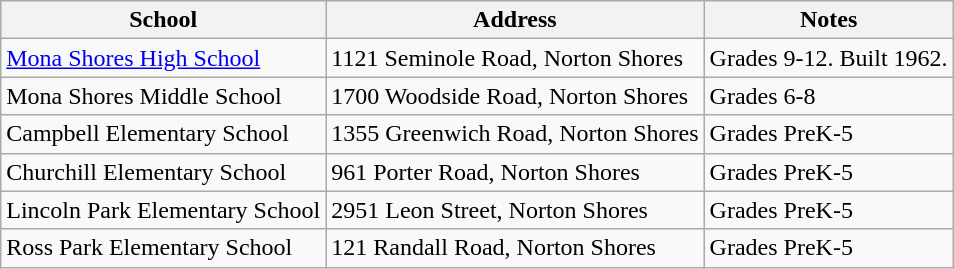<table class="wikitable">
<tr>
<th>School</th>
<th>Address</th>
<th>Notes</th>
</tr>
<tr>
<td><a href='#'>Mona Shores High School</a></td>
<td>1121 Seminole Road, Norton Shores</td>
<td>Grades 9-12. Built 1962.</td>
</tr>
<tr>
<td>Mona Shores Middle School</td>
<td>1700 Woodside Road, Norton Shores</td>
<td>Grades 6-8</td>
</tr>
<tr>
<td>Campbell Elementary School</td>
<td>1355 Greenwich Road, Norton Shores</td>
<td>Grades PreK-5</td>
</tr>
<tr>
<td>Churchill Elementary School</td>
<td>961 Porter Road, Norton Shores</td>
<td>Grades PreK-5</td>
</tr>
<tr>
<td>Lincoln Park Elementary School</td>
<td>2951 Leon Street, Norton Shores</td>
<td>Grades PreK-5</td>
</tr>
<tr>
<td>Ross Park Elementary School</td>
<td>121 Randall Road, Norton Shores</td>
<td>Grades PreK-5</td>
</tr>
</table>
